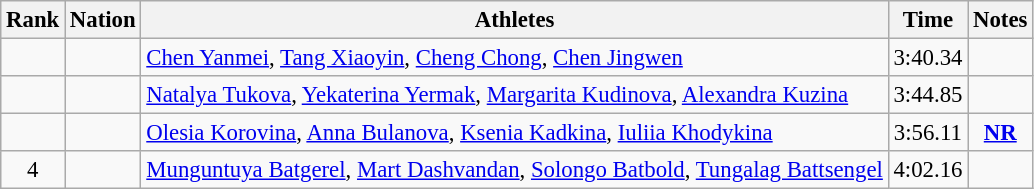<table class="wikitable sortable" style="text-align:center;font-size:95%">
<tr>
<th>Rank</th>
<th>Nation</th>
<th>Athletes</th>
<th>Time</th>
<th>Notes</th>
</tr>
<tr>
<td></td>
<td align=left></td>
<td align=left><a href='#'>Chen Yanmei</a>, <a href='#'>Tang Xiaoyin</a>, <a href='#'>Cheng Chong</a>, <a href='#'>Chen Jingwen</a></td>
<td>3:40.34</td>
<td></td>
</tr>
<tr>
<td></td>
<td align=left></td>
<td align=left><a href='#'>Natalya Tukova</a>, <a href='#'>Yekaterina Yermak</a>, <a href='#'>Margarita Kudinova</a>, <a href='#'>Alexandra Kuzina</a></td>
<td>3:44.85</td>
<td></td>
</tr>
<tr>
<td></td>
<td align=left></td>
<td align=left><a href='#'>Olesia Korovina</a>, <a href='#'>Anna Bulanova</a>, <a href='#'>Ksenia Kadkina</a>, <a href='#'>Iuliia Khodykina</a></td>
<td>3:56.11</td>
<td><strong><a href='#'>NR</a></strong></td>
</tr>
<tr>
<td>4</td>
<td align=left></td>
<td align=left><a href='#'>Munguntuya Batgerel</a>, <a href='#'>Mart Dashvandan</a>, <a href='#'>Solongo Batbold</a>, <a href='#'>Tungalag Battsengel</a></td>
<td>4:02.16</td>
<td></td>
</tr>
</table>
